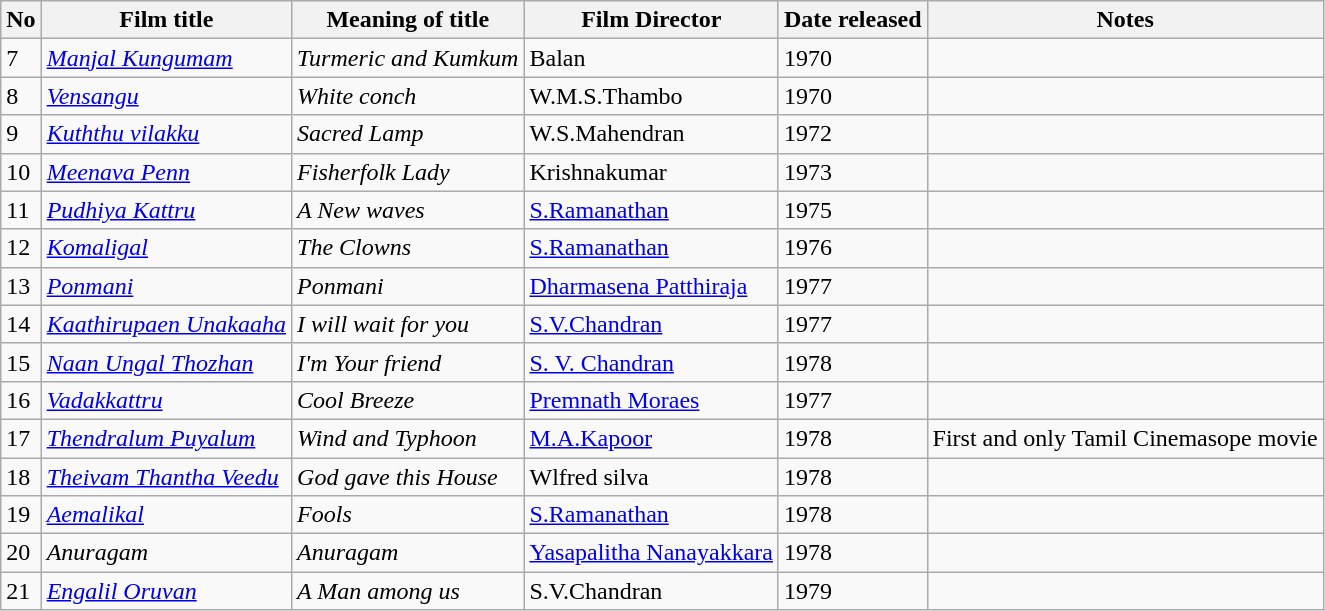<table class="wikitable">
<tr>
<th>No</th>
<th>Film title</th>
<th>Meaning of title</th>
<th>Film Director</th>
<th>Date released</th>
<th>Notes</th>
</tr>
<tr>
<td>7</td>
<td><em><a href='#'>Manjal Kungumam</a></em></td>
<td><em>Turmeric and Kumkum</em></td>
<td>Balan</td>
<td>1970</td>
<td></td>
</tr>
<tr>
<td>8</td>
<td><em><a href='#'>Vensangu</a></em></td>
<td><em>White conch</em></td>
<td>W.M.S.Thambo</td>
<td>1970</td>
<td></td>
</tr>
<tr>
<td>9</td>
<td><em><a href='#'>Kuththu vilakku</a></em></td>
<td><em>Sacred Lamp</em></td>
<td>W.S.Mahendran</td>
<td>1972</td>
<td></td>
</tr>
<tr>
<td>10</td>
<td><em><a href='#'>Meenava Penn</a></em></td>
<td><em>Fisherfolk Lady</em></td>
<td>Krishnakumar</td>
<td>1973</td>
<td></td>
</tr>
<tr>
<td>11</td>
<td><em><a href='#'>Pudhiya Kattru</a></em></td>
<td><em>A New waves</em></td>
<td><a href='#'>S.Ramanathan</a></td>
<td>1975</td>
<td></td>
</tr>
<tr>
<td>12</td>
<td><em><a href='#'>Komaligal</a></em></td>
<td><em>The Clowns</em></td>
<td><a href='#'>S.Ramanathan</a></td>
<td>1976</td>
<td></td>
</tr>
<tr>
<td>13</td>
<td><em><a href='#'>Ponmani</a></em></td>
<td><em>Ponmani</em></td>
<td><a href='#'>Dharmasena Patthiraja</a></td>
<td>1977</td>
<td></td>
</tr>
<tr>
<td>14</td>
<td><em><a href='#'>Kaathirupaen Unakaaha</a></em></td>
<td><em>I will wait for you</em></td>
<td><a href='#'>S.V.Chandran</a></td>
<td>1977</td>
<td></td>
</tr>
<tr>
<td>15</td>
<td><em><a href='#'>Naan Ungal Thozhan</a></em></td>
<td><em>I'm Your friend</em></td>
<td><a href='#'>S. V. Chandran</a></td>
<td>1978</td>
<td></td>
</tr>
<tr>
<td>16</td>
<td><em><a href='#'>Vadakkattru</a></em></td>
<td><em>Cool Breeze</em></td>
<td><a href='#'>Premnath Moraes</a></td>
<td>1977</td>
<td></td>
</tr>
<tr>
<td>17</td>
<td><em><a href='#'>Thendralum Puyalum</a></em></td>
<td><em>Wind and Typhoon</em></td>
<td><a href='#'>M.A.Kapoor</a></td>
<td>1978</td>
<td>First and only Tamil Cinemasope movie</td>
</tr>
<tr>
<td>18</td>
<td><em><a href='#'>Theivam Thantha Veedu</a></em></td>
<td><em>God gave this House</em></td>
<td>Wlfred silva</td>
<td>1978</td>
<td></td>
</tr>
<tr>
<td>19</td>
<td><em><a href='#'>Aemalikal</a></em></td>
<td><em>Fools</em></td>
<td><a href='#'>S.Ramanathan</a></td>
<td>1978</td>
<td></td>
</tr>
<tr>
<td>20</td>
<td><em>Anuragam</em></td>
<td><em>Anuragam</em></td>
<td><a href='#'>Yasapalitha Nanayakkara</a></td>
<td>1978</td>
<td></td>
</tr>
<tr>
<td>21</td>
<td><em><a href='#'>Engalil Oruvan</a></em></td>
<td><em>A Man among us</em></td>
<td>S.V.Chandran</td>
<td>1979</td>
<td></td>
</tr>
</table>
